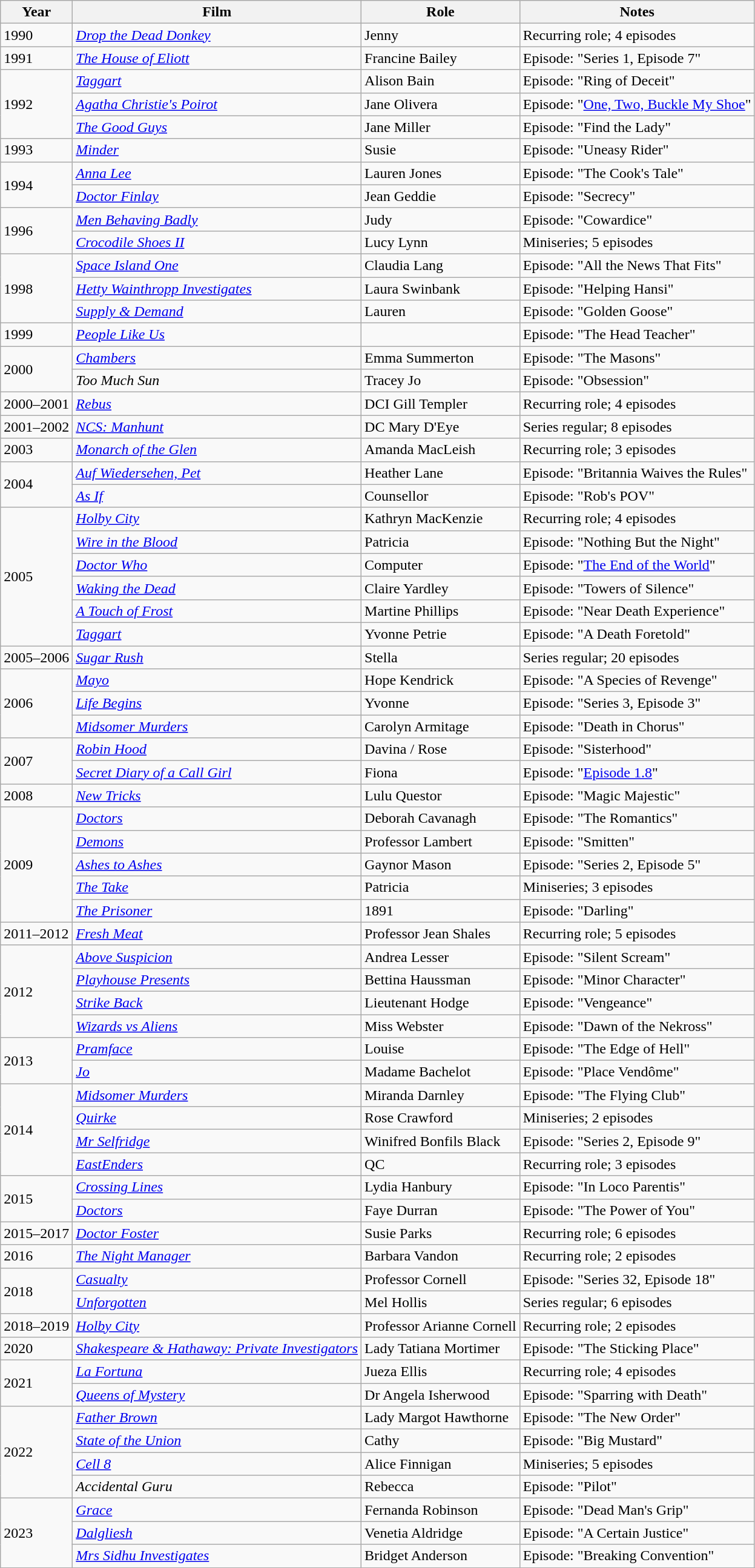<table class="wikitable">
<tr>
<th>Year</th>
<th>Film</th>
<th>Role</th>
<th>Notes</th>
</tr>
<tr>
<td>1990</td>
<td><em><a href='#'>Drop the Dead Donkey</a></em></td>
<td>Jenny</td>
<td>Recurring role; 4 episodes</td>
</tr>
<tr>
<td>1991</td>
<td><em><a href='#'>The House of Eliott</a></em></td>
<td>Francine Bailey</td>
<td>Episode: "Series 1, Episode 7"</td>
</tr>
<tr>
<td rowspan="3">1992</td>
<td><em><a href='#'>Taggart</a></em></td>
<td>Alison Bain</td>
<td>Episode: "Ring of Deceit"</td>
</tr>
<tr>
<td><em><a href='#'>Agatha Christie's Poirot</a></em></td>
<td>Jane Olivera</td>
<td>Episode: "<a href='#'>One, Two, Buckle My Shoe</a>"</td>
</tr>
<tr>
<td><em><a href='#'>The Good Guys</a></em></td>
<td>Jane Miller</td>
<td>Episode: "Find the Lady"</td>
</tr>
<tr>
<td>1993</td>
<td><em><a href='#'>Minder</a></em></td>
<td>Susie</td>
<td>Episode: "Uneasy Rider"</td>
</tr>
<tr>
<td rowspan="2">1994</td>
<td><em><a href='#'>Anna Lee</a></em></td>
<td>Lauren Jones</td>
<td>Episode: "The Cook's Tale"</td>
</tr>
<tr>
<td><em><a href='#'>Doctor Finlay</a></em></td>
<td>Jean Geddie</td>
<td>Episode: "Secrecy"</td>
</tr>
<tr>
<td rowspan="2">1996</td>
<td><em><a href='#'>Men Behaving Badly</a></em></td>
<td>Judy</td>
<td>Episode: "Cowardice"</td>
</tr>
<tr>
<td><em><a href='#'>Crocodile Shoes II</a></em></td>
<td>Lucy Lynn</td>
<td>Miniseries; 5 episodes</td>
</tr>
<tr>
<td rowspan="3">1998</td>
<td><em><a href='#'>Space Island One</a></em></td>
<td>Claudia Lang</td>
<td>Episode: "All the News That Fits"</td>
</tr>
<tr>
<td><em><a href='#'>Hetty Wainthropp Investigates</a></em></td>
<td>Laura Swinbank</td>
<td>Episode: "Helping Hansi"</td>
</tr>
<tr>
<td><em><a href='#'>Supply & Demand</a></em></td>
<td>Lauren</td>
<td>Episode: "Golden Goose"</td>
</tr>
<tr>
<td>1999</td>
<td><em><a href='#'>People Like Us</a></em></td>
<td></td>
<td>Episode: "The Head Teacher"</td>
</tr>
<tr>
<td rowspan="2">2000</td>
<td><em><a href='#'>Chambers</a></em></td>
<td>Emma Summerton</td>
<td>Episode: "The Masons"</td>
</tr>
<tr>
<td><em>Too Much Sun</em></td>
<td>Tracey Jo</td>
<td>Episode: "Obsession"</td>
</tr>
<tr>
<td>2000–2001</td>
<td><em><a href='#'>Rebus</a></em></td>
<td>DCI Gill Templer</td>
<td>Recurring role; 4 episodes</td>
</tr>
<tr>
<td>2001–2002</td>
<td><em><a href='#'>NCS: Manhunt</a></em></td>
<td>DC Mary D'Eye</td>
<td>Series regular; 8 episodes</td>
</tr>
<tr>
<td>2003</td>
<td><em><a href='#'>Monarch of the Glen</a></em></td>
<td>Amanda MacLeish</td>
<td>Recurring role; 3 episodes</td>
</tr>
<tr>
<td rowspan="2">2004</td>
<td><em><a href='#'>Auf Wiedersehen, Pet</a></em></td>
<td>Heather Lane</td>
<td>Episode: "Britannia Waives the Rules"</td>
</tr>
<tr>
<td><em><a href='#'>As If</a></em></td>
<td>Counsellor</td>
<td>Episode: "Rob's POV"</td>
</tr>
<tr>
<td rowspan="6">2005</td>
<td><em><a href='#'>Holby City</a></em></td>
<td>Kathryn MacKenzie</td>
<td>Recurring role; 4 episodes</td>
</tr>
<tr>
<td><em><a href='#'>Wire in the Blood</a></em></td>
<td>Patricia</td>
<td>Episode: "Nothing But the Night"</td>
</tr>
<tr>
<td><em><a href='#'>Doctor Who</a></em></td>
<td>Computer</td>
<td>Episode: "<a href='#'>The End of the World</a>"</td>
</tr>
<tr>
<td><em><a href='#'>Waking the Dead</a></em></td>
<td>Claire Yardley</td>
<td>Episode: "Towers of Silence"</td>
</tr>
<tr>
<td><em><a href='#'>A Touch of Frost</a></em></td>
<td>Martine Phillips</td>
<td>Episode: "Near Death Experience"</td>
</tr>
<tr>
<td><em><a href='#'>Taggart</a></em></td>
<td>Yvonne Petrie</td>
<td>Episode: "A Death Foretold"</td>
</tr>
<tr>
<td>2005–2006</td>
<td><em><a href='#'>Sugar Rush</a></em></td>
<td>Stella</td>
<td>Series regular; 20 episodes</td>
</tr>
<tr>
<td rowspan="3">2006</td>
<td><em><a href='#'>Mayo</a></em></td>
<td>Hope Kendrick</td>
<td>Episode: "A Species of Revenge"</td>
</tr>
<tr>
<td><em><a href='#'>Life Begins</a></em></td>
<td>Yvonne</td>
<td>Episode: "Series 3, Episode 3"</td>
</tr>
<tr>
<td><em><a href='#'>Midsomer Murders</a></em></td>
<td>Carolyn Armitage</td>
<td>Episode: "Death in Chorus"</td>
</tr>
<tr>
<td rowspan="2">2007</td>
<td><em><a href='#'>Robin Hood</a></em></td>
<td>Davina / Rose</td>
<td>Episode: "Sisterhood"</td>
</tr>
<tr>
<td><em><a href='#'>Secret Diary of a Call Girl</a></em></td>
<td>Fiona</td>
<td>Episode: "<a href='#'>Episode 1.8</a>"</td>
</tr>
<tr>
<td>2008</td>
<td><em><a href='#'>New Tricks</a></em></td>
<td>Lulu Questor</td>
<td>Episode: "Magic Majestic"</td>
</tr>
<tr>
<td rowspan="5">2009</td>
<td><em><a href='#'>Doctors</a></em></td>
<td>Deborah Cavanagh</td>
<td>Episode: "The Romantics"</td>
</tr>
<tr>
<td><em><a href='#'>Demons</a></em></td>
<td>Professor Lambert</td>
<td>Episode: "Smitten"</td>
</tr>
<tr>
<td><em><a href='#'>Ashes to Ashes</a></em></td>
<td>Gaynor Mason</td>
<td>Episode: "Series 2, Episode 5"</td>
</tr>
<tr>
<td><em><a href='#'>The Take</a></em></td>
<td>Patricia</td>
<td>Miniseries; 3 episodes</td>
</tr>
<tr>
<td><em><a href='#'>The Prisoner</a></em></td>
<td>1891</td>
<td>Episode: "Darling"</td>
</tr>
<tr>
<td>2011–2012</td>
<td><em><a href='#'>Fresh Meat</a></em></td>
<td>Professor Jean Shales</td>
<td>Recurring role; 5 episodes</td>
</tr>
<tr>
<td rowspan="4">2012</td>
<td><em><a href='#'>Above Suspicion</a></em></td>
<td>Andrea Lesser</td>
<td>Episode: "Silent Scream"</td>
</tr>
<tr>
<td><em><a href='#'>Playhouse Presents</a></em></td>
<td>Bettina Haussman</td>
<td>Episode: "Minor Character"</td>
</tr>
<tr>
<td><em><a href='#'>Strike Back</a></em></td>
<td>Lieutenant Hodge</td>
<td>Episode: "Vengeance"</td>
</tr>
<tr>
<td><em><a href='#'>Wizards vs Aliens</a></em></td>
<td>Miss Webster</td>
<td>Episode: "Dawn of the Nekross"</td>
</tr>
<tr>
<td rowspan="2">2013</td>
<td><em><a href='#'>Pramface</a></em></td>
<td>Louise</td>
<td>Episode: "The Edge of Hell"</td>
</tr>
<tr>
<td><em><a href='#'>Jo</a></em></td>
<td>Madame Bachelot</td>
<td>Episode: "Place Vendôme"</td>
</tr>
<tr>
<td rowspan="4">2014</td>
<td><em><a href='#'>Midsomer Murders</a></em></td>
<td>Miranda Darnley</td>
<td>Episode: "The Flying Club"</td>
</tr>
<tr>
<td><em><a href='#'>Quirke</a></em></td>
<td>Rose Crawford</td>
<td>Miniseries; 2 episodes</td>
</tr>
<tr>
<td><em><a href='#'>Mr Selfridge</a></em></td>
<td>Winifred Bonfils Black</td>
<td>Episode: "Series 2, Episode 9"</td>
</tr>
<tr>
<td><em><a href='#'>EastEnders</a></em></td>
<td>QC</td>
<td>Recurring role; 3 episodes</td>
</tr>
<tr>
<td rowspan="2">2015</td>
<td><em><a href='#'>Crossing Lines</a></em></td>
<td>Lydia Hanbury</td>
<td>Episode: "In Loco Parentis"</td>
</tr>
<tr>
<td><em><a href='#'>Doctors</a></em></td>
<td>Faye Durran</td>
<td>Episode: "The Power of You"</td>
</tr>
<tr>
<td>2015–2017</td>
<td><em><a href='#'>Doctor Foster</a></em></td>
<td>Susie Parks</td>
<td>Recurring role; 6 episodes</td>
</tr>
<tr>
<td>2016</td>
<td><em><a href='#'>The Night Manager</a></em></td>
<td>Barbara Vandon</td>
<td>Recurring role; 2 episodes</td>
</tr>
<tr>
<td rowspan="2">2018</td>
<td><em><a href='#'>Casualty</a></em></td>
<td>Professor Cornell</td>
<td>Episode: "Series 32, Episode 18"</td>
</tr>
<tr>
<td><em><a href='#'>Unforgotten</a></em></td>
<td>Mel Hollis</td>
<td>Series regular; 6 episodes</td>
</tr>
<tr>
<td>2018–2019</td>
<td><em><a href='#'>Holby City</a></em></td>
<td>Professor Arianne Cornell</td>
<td>Recurring role; 2 episodes</td>
</tr>
<tr>
<td>2020</td>
<td><em><a href='#'>Shakespeare & Hathaway: Private Investigators</a></em></td>
<td>Lady Tatiana Mortimer</td>
<td>Episode: "The Sticking Place"</td>
</tr>
<tr>
<td rowspan="2">2021</td>
<td><em><a href='#'>La Fortuna</a></em></td>
<td>Jueza Ellis</td>
<td>Recurring role; 4 episodes</td>
</tr>
<tr>
<td><em><a href='#'>Queens of Mystery</a></em></td>
<td>Dr Angela Isherwood</td>
<td>Episode: "Sparring with Death"</td>
</tr>
<tr>
<td rowspan="4">2022</td>
<td><em><a href='#'>Father Brown</a></em></td>
<td>Lady Margot Hawthorne</td>
<td>Episode: "The New Order"</td>
</tr>
<tr>
<td><em><a href='#'>State of the Union</a></em></td>
<td>Cathy</td>
<td>Episode: "Big Mustard"</td>
</tr>
<tr>
<td><em><a href='#'>Cell 8</a></em></td>
<td>Alice Finnigan</td>
<td>Miniseries; 5 episodes</td>
</tr>
<tr>
<td><em>Accidental Guru</em></td>
<td>Rebecca</td>
<td>Episode: "Pilot"</td>
</tr>
<tr>
<td rowspan="3">2023</td>
<td><em><a href='#'>Grace</a></em></td>
<td>Fernanda Robinson</td>
<td>Episode: "Dead Man's Grip"</td>
</tr>
<tr>
<td><em><a href='#'>Dalgliesh</a></em></td>
<td>Venetia Aldridge</td>
<td>Episode: "A Certain Justice"</td>
</tr>
<tr>
<td><em><a href='#'>Mrs Sidhu Investigates</a></em></td>
<td>Bridget Anderson</td>
<td>Episode: "Breaking Convention"</td>
</tr>
<tr>
</tr>
</table>
